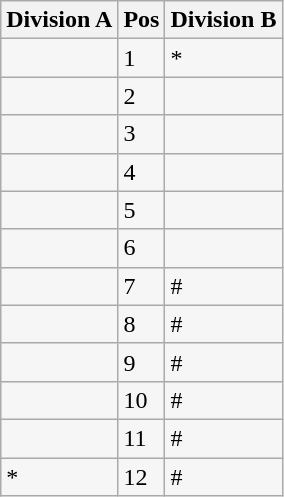<table class="wikitable" style="text-align:left;">
<tr>
<th>Division A</th>
<th>Pos</th>
<th>Division B</th>
</tr>
<tr style="background:#f6f6f6; color:black;">
<td></td>
<td>1</td>
<td> *</td>
</tr>
<tr style="background:#f6f6f6; color:black;">
<td></td>
<td>2</td>
<td></td>
</tr>
<tr style="background:#f6f6f6; color:black;">
<td></td>
<td>3</td>
<td></td>
</tr>
<tr style="background:#f6f6f6; color:black;">
<td></td>
<td>4</td>
<td></td>
</tr>
<tr style="background:#f6f6f6; color:black;">
<td></td>
<td>5</td>
<td></td>
</tr>
<tr style="background:#f6f6f6; color:black;">
<td></td>
<td>6</td>
<td></td>
</tr>
<tr style="background:#f6f6f6; color:black;">
<td></td>
<td>7</td>
<td> #</td>
</tr>
<tr style="background:#f6f6f6; color:black;">
<td></td>
<td>8</td>
<td> #</td>
</tr>
<tr style="background:#f6f6f6; color:black;">
<td></td>
<td>9</td>
<td> #</td>
</tr>
<tr style="background:#f6f6f6; color:black;">
<td></td>
<td>10</td>
<td> #</td>
</tr>
<tr style="background:#f6f6f6; color:black;">
<td></td>
<td>11</td>
<td> #</td>
</tr>
<tr style="background:#f6f6f6; color:black;">
<td> *</td>
<td>12</td>
<td> #</td>
</tr>
</table>
